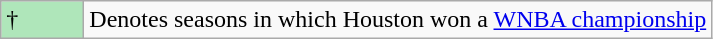<table class="wikitable">
<tr>
<td style="background:#afe6ba; width:3em;">†</td>
<td>Denotes seasons in which Houston won a <a href='#'>WNBA championship</a></td>
</tr>
</table>
